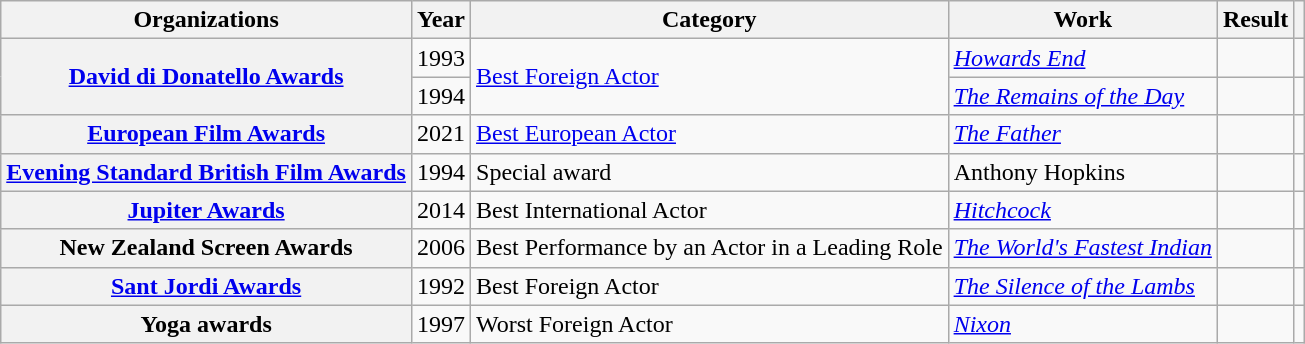<table class= "wikitable plainrowheaders sortable">
<tr>
<th>Organizations</th>
<th scope="col">Year</th>
<th scope="col">Category</th>
<th scope="col">Work</th>
<th scope="col">Result</th>
<th scope="col" class="unsortable"></th>
</tr>
<tr>
<th scope="row" rowspan="2"><a href='#'>David di Donatello Awards</a></th>
<td>1993</td>
<td rowspan="2"><a href='#'>Best Foreign Actor</a></td>
<td><em><a href='#'>Howards End</a></em></td>
<td></td>
<td></td>
</tr>
<tr>
<td>1994</td>
<td><em><a href='#'>The Remains of the Day</a></em></td>
<td></td>
<td></td>
</tr>
<tr>
<th scope="row" rowspan="1"><a href='#'>European Film Awards</a></th>
<td>2021</td>
<td><a href='#'>Best European Actor</a></td>
<td><em><a href='#'>The Father</a></em></td>
<td></td>
<td></td>
</tr>
<tr>
<th scope="row" rowspan="1"><a href='#'>Evening Standard British Film Awards</a></th>
<td>1994</td>
<td>Special award</td>
<td>Anthony Hopkins</td>
<td></td>
<td></td>
</tr>
<tr>
<th scope="row" rowspan="1"><a href='#'>Jupiter Awards</a></th>
<td>2014</td>
<td>Best International Actor</td>
<td><em><a href='#'>Hitchcock</a></em></td>
<td></td>
<td></td>
</tr>
<tr>
<th scope="row" rowspan="1">New Zealand Screen Awards</th>
<td>2006</td>
<td>Best Performance by an Actor in a Leading Role</td>
<td><em><a href='#'>The World's Fastest Indian</a></em></td>
<td></td>
<td></td>
</tr>
<tr>
<th scope="row" rowspan="1"><a href='#'>Sant Jordi Awards</a></th>
<td>1992</td>
<td>Best Foreign Actor</td>
<td><em><a href='#'>The Silence of the Lambs</a></em></td>
<td></td>
<td></td>
</tr>
<tr>
<th scope="row" rowspan="2">Yoga awards</th>
<td>1997</td>
<td>Worst Foreign Actor</td>
<td><em><a href='#'>Nixon</a></em></td>
<td></td>
<td></td>
</tr>
</table>
